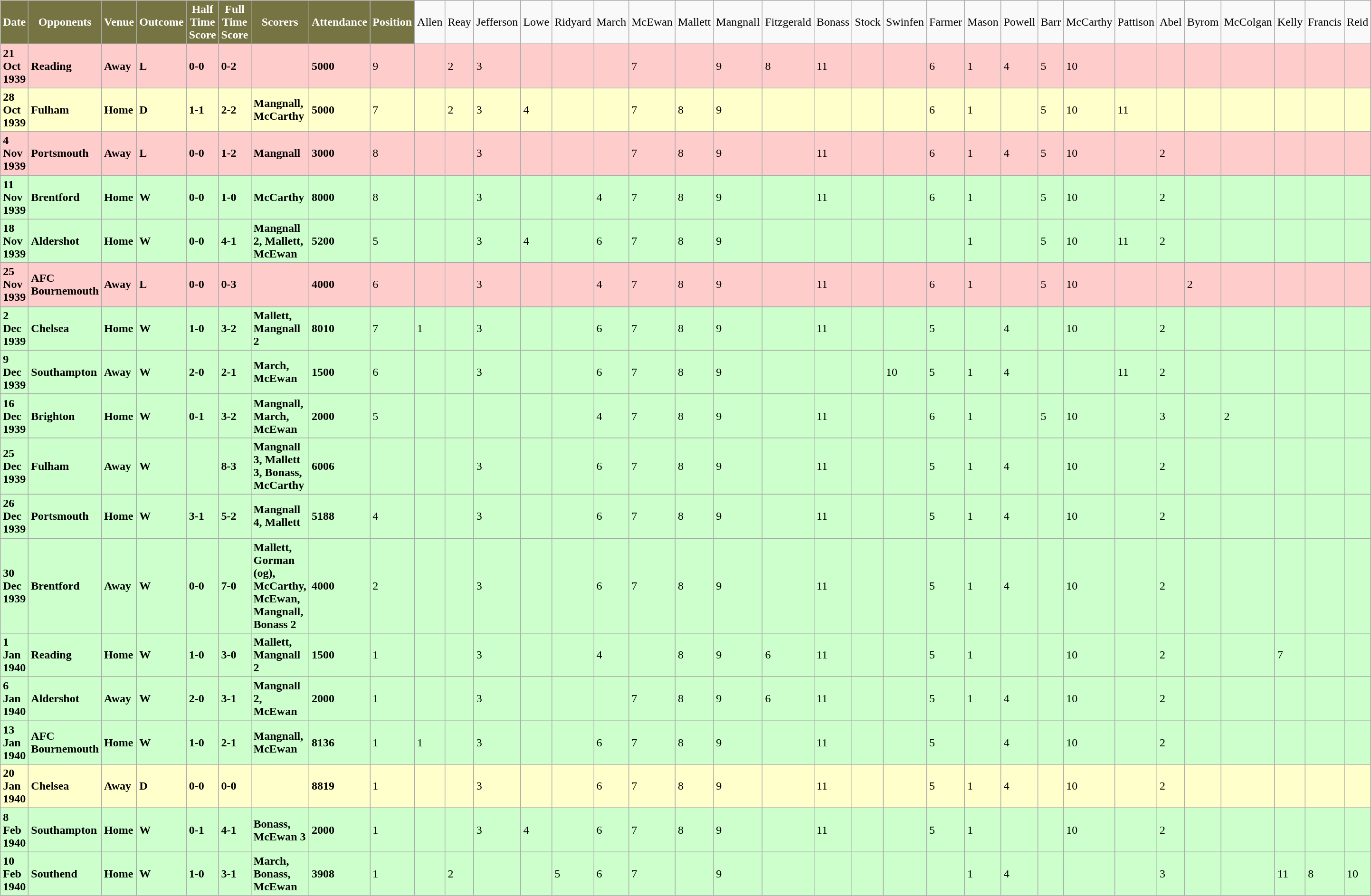<table class="wikitable">
<tr>
<th style="background:#767442; color:#FFFFFF; text-align:center;"><strong>Date</strong></th>
<th style="background:#767442; color:#FFFFFF; text-align:center;"><strong>Opponents</strong></th>
<th style="background:#767442; color:#FFFFFF; text-align:center;"><strong>Venue</strong></th>
<th style="background:#767442; color:#FFFFFF; text-align:center;"><strong>Outcome</strong></th>
<th style="background:#767442; color:#FFFFFF; text-align:center;"><strong>Half Time Score</strong></th>
<th style="background:#767442; color:#FFFFFF; text-align:center;"><strong>Full Time Score</strong></th>
<th style="background:#767442; color:#FFFFFF; text-align:center;"><strong>Scorers</strong></th>
<th style="background:#767442; color:#FFFFFF; text-align:center;"><strong>Attendance</strong></th>
<th style="background:#767442; color:#FFFFFF; text-align:center;">Position</th>
<td>Allen</td>
<td>Reay</td>
<td>Jefferson</td>
<td>Lowe</td>
<td>Ridyard</td>
<td>March</td>
<td>McEwan</td>
<td>Mallett</td>
<td>Mangnall</td>
<td>Fitzgerald</td>
<td>Bonass</td>
<td>Stock</td>
<td>Swinfen</td>
<td>Farmer</td>
<td>Mason</td>
<td>Powell</td>
<td>Barr</td>
<td>McCarthy</td>
<td>Pattison</td>
<td>Abel</td>
<td>Byrom</td>
<td>McColgan</td>
<td>Kelly</td>
<td>Francis</td>
<td>Reid</td>
</tr>
<tr bgcolor="#FFCCCC">
<td><strong>21 Oct 1939</strong></td>
<td><strong>Reading</strong></td>
<td><strong>Away</strong></td>
<td><strong>L</strong></td>
<td><strong>0-0</strong></td>
<td><strong>0-2</strong></td>
<td></td>
<td><strong>5000</strong></td>
<td>9</td>
<td></td>
<td>2</td>
<td>3</td>
<td></td>
<td></td>
<td></td>
<td>7</td>
<td></td>
<td>9</td>
<td>8</td>
<td>11</td>
<td></td>
<td></td>
<td>6</td>
<td>1</td>
<td>4</td>
<td>5</td>
<td>10</td>
<td></td>
<td></td>
<td></td>
<td></td>
<td></td>
<td></td>
<td></td>
</tr>
<tr bgcolor="#FFFFCC">
<td><strong>28 Oct 1939</strong></td>
<td><strong>Fulham</strong></td>
<td><strong>Home</strong></td>
<td><strong>D</strong></td>
<td><strong>1-1</strong></td>
<td><strong>2-2</strong></td>
<td><strong>Mangnall, McCarthy</strong></td>
<td><strong>5000</strong></td>
<td>7</td>
<td></td>
<td>2</td>
<td>3</td>
<td>4</td>
<td></td>
<td></td>
<td>7</td>
<td>8</td>
<td>9</td>
<td></td>
<td></td>
<td></td>
<td></td>
<td>6</td>
<td>1</td>
<td></td>
<td>5</td>
<td>10</td>
<td>11</td>
<td></td>
<td></td>
<td></td>
<td></td>
<td></td>
<td></td>
</tr>
<tr bgcolor="#FFCCCC">
<td><strong>4 Nov 1939</strong></td>
<td><strong>Portsmouth</strong></td>
<td><strong>Away</strong></td>
<td><strong>L</strong></td>
<td><strong>0-0</strong></td>
<td><strong>1-2</strong></td>
<td><strong>Mangnall</strong></td>
<td><strong>3000</strong></td>
<td>8</td>
<td></td>
<td></td>
<td>3</td>
<td></td>
<td></td>
<td></td>
<td>7</td>
<td>8</td>
<td>9</td>
<td></td>
<td>11</td>
<td></td>
<td></td>
<td>6</td>
<td>1</td>
<td>4</td>
<td>5</td>
<td>10</td>
<td></td>
<td>2</td>
<td></td>
<td></td>
<td></td>
<td></td>
<td></td>
</tr>
<tr bgcolor="#CCFFCC">
<td><strong>11 Nov 1939</strong></td>
<td><strong>Brentford</strong></td>
<td><strong>Home</strong></td>
<td><strong>W</strong></td>
<td><strong>0-0</strong></td>
<td><strong>1-0</strong></td>
<td><strong>McCarthy</strong></td>
<td><strong>8000</strong></td>
<td>8</td>
<td></td>
<td></td>
<td>3</td>
<td></td>
<td></td>
<td>4</td>
<td>7</td>
<td>8</td>
<td>9</td>
<td></td>
<td>11</td>
<td></td>
<td></td>
<td>6</td>
<td>1</td>
<td></td>
<td>5</td>
<td>10</td>
<td></td>
<td>2</td>
<td></td>
<td></td>
<td></td>
<td></td>
<td></td>
</tr>
<tr bgcolor="#CCFFCC">
<td><strong>18 Nov 1939</strong></td>
<td><strong>Aldershot</strong></td>
<td><strong>Home</strong></td>
<td><strong>W</strong></td>
<td><strong>0-0</strong></td>
<td><strong>4-1</strong></td>
<td><strong>Mangnall 2, Mallett, McEwan</strong></td>
<td><strong>5200</strong></td>
<td>5</td>
<td></td>
<td></td>
<td>3</td>
<td>4</td>
<td></td>
<td>6</td>
<td>7</td>
<td>8</td>
<td>9</td>
<td></td>
<td></td>
<td></td>
<td></td>
<td></td>
<td>1</td>
<td></td>
<td>5</td>
<td>10</td>
<td>11</td>
<td>2</td>
<td></td>
<td></td>
<td></td>
<td></td>
<td></td>
</tr>
<tr bgcolor="#FFCCCC">
<td><strong>25 Nov 1939</strong></td>
<td><strong>AFC Bournemouth</strong></td>
<td><strong>Away</strong></td>
<td><strong>L</strong></td>
<td><strong>0-0</strong></td>
<td><strong>0-3</strong></td>
<td></td>
<td><strong>4000</strong></td>
<td>6</td>
<td></td>
<td></td>
<td>3</td>
<td></td>
<td></td>
<td>4</td>
<td>7</td>
<td>8</td>
<td>9</td>
<td></td>
<td>11</td>
<td></td>
<td></td>
<td>6</td>
<td>1</td>
<td></td>
<td>5</td>
<td>10</td>
<td></td>
<td></td>
<td>2</td>
<td></td>
<td></td>
<td></td>
<td></td>
</tr>
<tr bgcolor="#CCFFCC">
<td><strong>2 Dec 1939</strong></td>
<td><strong>Chelsea</strong></td>
<td><strong>Home</strong></td>
<td><strong>W</strong></td>
<td><strong>1-0</strong></td>
<td><strong>3-2</strong></td>
<td><strong>Mallett, Mangnall 2</strong></td>
<td><strong>8010</strong></td>
<td>7</td>
<td>1</td>
<td></td>
<td>3</td>
<td></td>
<td></td>
<td>6</td>
<td>7</td>
<td>8</td>
<td>9</td>
<td></td>
<td>11</td>
<td></td>
<td></td>
<td>5</td>
<td></td>
<td>4</td>
<td></td>
<td>10</td>
<td></td>
<td>2</td>
<td></td>
<td></td>
<td></td>
<td></td>
<td></td>
</tr>
<tr bgcolor="#CCFFCC">
<td><strong>9 Dec 1939</strong></td>
<td><strong>Southampton</strong></td>
<td><strong>Away</strong></td>
<td><strong>W</strong></td>
<td><strong>2-0</strong></td>
<td><strong>2-1</strong></td>
<td><strong>March, McEwan</strong></td>
<td><strong>1500</strong></td>
<td>6</td>
<td></td>
<td></td>
<td>3</td>
<td></td>
<td></td>
<td>6</td>
<td>7</td>
<td>8</td>
<td>9</td>
<td></td>
<td></td>
<td></td>
<td>10</td>
<td>5</td>
<td>1</td>
<td>4</td>
<td></td>
<td></td>
<td>11</td>
<td>2</td>
<td></td>
<td></td>
<td></td>
<td></td>
<td></td>
</tr>
<tr bgcolor="#CCFFCC">
<td><strong>16 Dec 1939</strong></td>
<td><strong>Brighton</strong></td>
<td><strong>Home</strong></td>
<td><strong>W</strong></td>
<td><strong>0-1</strong></td>
<td><strong>3-2</strong></td>
<td><strong>Mangnall, March, McEwan</strong></td>
<td><strong>2000</strong></td>
<td>5</td>
<td></td>
<td></td>
<td></td>
<td></td>
<td></td>
<td>4</td>
<td>7</td>
<td>8</td>
<td>9</td>
<td></td>
<td>11</td>
<td></td>
<td></td>
<td>6</td>
<td>1</td>
<td></td>
<td>5</td>
<td>10</td>
<td></td>
<td>3</td>
<td></td>
<td>2</td>
<td></td>
<td></td>
<td></td>
</tr>
<tr bgcolor="#CCFFCC">
<td><strong>25 Dec 1939</strong></td>
<td><strong>Fulham</strong></td>
<td><strong>Away</strong></td>
<td><strong>W</strong></td>
<td></td>
<td><strong>8-3</strong></td>
<td><strong>Mangnall 3, Mallett 3, Bonass, McCarthy</strong></td>
<td><strong>6006</strong></td>
<td></td>
<td></td>
<td></td>
<td>3</td>
<td></td>
<td></td>
<td>6</td>
<td>7</td>
<td>8</td>
<td>9</td>
<td></td>
<td>11</td>
<td></td>
<td></td>
<td>5</td>
<td>1</td>
<td>4</td>
<td></td>
<td>10</td>
<td></td>
<td>2</td>
<td></td>
<td></td>
<td></td>
<td></td>
<td></td>
</tr>
<tr bgcolor="#CCFFCC">
<td><strong>26 Dec 1939</strong></td>
<td><strong>Portsmouth</strong></td>
<td><strong>Home</strong></td>
<td><strong>W</strong></td>
<td><strong>3-1</strong></td>
<td><strong>5-2</strong></td>
<td><strong>Mangnall 4, Mallett</strong></td>
<td><strong>5188</strong></td>
<td>4</td>
<td></td>
<td></td>
<td>3</td>
<td></td>
<td></td>
<td>6</td>
<td>7</td>
<td>8</td>
<td>9</td>
<td></td>
<td>11</td>
<td></td>
<td></td>
<td>5</td>
<td>1</td>
<td>4</td>
<td></td>
<td>10</td>
<td></td>
<td>2</td>
<td></td>
<td></td>
<td></td>
<td></td>
<td></td>
</tr>
<tr bgcolor="#CCFFCC">
<td><strong>30 Dec 1939</strong></td>
<td><strong>Brentford</strong></td>
<td><strong>Away</strong></td>
<td><strong>W</strong></td>
<td><strong>0-0</strong></td>
<td><strong>7-0</strong></td>
<td><strong>Mallett, Gorman (og), McCarthy, McEwan, Mangnall, Bonass 2</strong></td>
<td><strong>4000</strong></td>
<td>2</td>
<td></td>
<td></td>
<td>3</td>
<td></td>
<td></td>
<td>6</td>
<td>7</td>
<td>8</td>
<td>9</td>
<td></td>
<td>11</td>
<td></td>
<td></td>
<td>5</td>
<td>1</td>
<td>4</td>
<td></td>
<td>10</td>
<td></td>
<td>2</td>
<td></td>
<td></td>
<td></td>
<td></td>
<td></td>
</tr>
<tr bgcolor="#CCFFCC">
<td><strong>1 Jan 1940</strong></td>
<td><strong>Reading</strong></td>
<td><strong>Home</strong></td>
<td><strong>W</strong></td>
<td><strong>1-0</strong></td>
<td><strong>3-0</strong></td>
<td><strong>Mallett, Mangnall 2</strong></td>
<td><strong>1500</strong></td>
<td>1</td>
<td></td>
<td></td>
<td>3</td>
<td></td>
<td></td>
<td>4</td>
<td></td>
<td>8</td>
<td>9</td>
<td>6</td>
<td>11</td>
<td></td>
<td></td>
<td>5</td>
<td>1</td>
<td></td>
<td></td>
<td>10</td>
<td></td>
<td>2</td>
<td></td>
<td></td>
<td>7</td>
<td></td>
<td></td>
</tr>
<tr bgcolor="#CCFFCC">
<td><strong>6 Jan 1940</strong></td>
<td><strong>Aldershot</strong></td>
<td><strong>Away</strong></td>
<td><strong>W</strong></td>
<td><strong>2-0</strong></td>
<td><strong>3-1</strong></td>
<td><strong>Mangnall 2, McEwan</strong></td>
<td><strong>2000</strong></td>
<td>1</td>
<td></td>
<td></td>
<td>3</td>
<td></td>
<td></td>
<td></td>
<td>7</td>
<td>8</td>
<td>9</td>
<td>6</td>
<td>11</td>
<td></td>
<td></td>
<td>5</td>
<td>1</td>
<td>4</td>
<td></td>
<td>10</td>
<td></td>
<td>2</td>
<td></td>
<td></td>
<td></td>
<td></td>
<td></td>
</tr>
<tr bgcolor="#CCFFCC">
<td><strong>13 Jan 1940</strong></td>
<td><strong>AFC Bournemouth</strong></td>
<td><strong>Home</strong></td>
<td><strong>W</strong></td>
<td><strong>1-0</strong></td>
<td><strong>2-1</strong></td>
<td><strong>Mangnall, McEwan</strong></td>
<td><strong>8136</strong></td>
<td>1</td>
<td>1</td>
<td></td>
<td>3</td>
<td></td>
<td></td>
<td>6</td>
<td>7</td>
<td>8</td>
<td>9</td>
<td></td>
<td>11</td>
<td></td>
<td></td>
<td>5</td>
<td></td>
<td>4</td>
<td></td>
<td>10</td>
<td></td>
<td>2</td>
<td></td>
<td></td>
<td></td>
<td></td>
<td></td>
</tr>
<tr bgcolor="#FFFFCC">
<td><strong>20 Jan 1940</strong></td>
<td><strong>Chelsea</strong></td>
<td><strong>Away</strong></td>
<td><strong>D</strong></td>
<td><strong>0-0</strong></td>
<td><strong>0-0</strong></td>
<td></td>
<td><strong>8819</strong></td>
<td>1</td>
<td></td>
<td></td>
<td>3</td>
<td></td>
<td></td>
<td>6</td>
<td>7</td>
<td>8</td>
<td>9</td>
<td></td>
<td>11</td>
<td></td>
<td></td>
<td>5</td>
<td>1</td>
<td>4</td>
<td></td>
<td>10</td>
<td></td>
<td>2</td>
<td></td>
<td></td>
<td></td>
<td></td>
<td></td>
</tr>
<tr bgcolor="#CCFFCC">
<td><strong>8 Feb 1940</strong></td>
<td><strong>Southampton</strong></td>
<td><strong>Home</strong></td>
<td><strong>W</strong></td>
<td><strong>0-1</strong></td>
<td><strong>4-1</strong></td>
<td><strong>Bonass, McEwan 3</strong></td>
<td><strong>2000</strong></td>
<td>1</td>
<td></td>
<td></td>
<td>3</td>
<td>4</td>
<td></td>
<td>6</td>
<td>7</td>
<td>8</td>
<td>9</td>
<td></td>
<td>11</td>
<td></td>
<td></td>
<td>5</td>
<td>1</td>
<td></td>
<td></td>
<td>10</td>
<td></td>
<td>2</td>
<td></td>
<td></td>
<td></td>
<td></td>
<td></td>
</tr>
<tr bgcolor="#CCFFCC">
<td><strong>10 Feb 1940</strong></td>
<td><strong>Southend</strong></td>
<td><strong>Home</strong></td>
<td><strong>W</strong></td>
<td><strong>1-0</strong></td>
<td><strong>3-1</strong></td>
<td><strong>March, Bonass, McEwan</strong></td>
<td><strong>3908</strong></td>
<td>1</td>
<td></td>
<td>2</td>
<td></td>
<td></td>
<td>5</td>
<td>6</td>
<td>7</td>
<td></td>
<td>9</td>
<td></td>
<td></td>
<td></td>
<td></td>
<td></td>
<td>1</td>
<td>4</td>
<td></td>
<td></td>
<td></td>
<td>3</td>
<td></td>
<td></td>
<td>11</td>
<td>8</td>
<td>10</td>
</tr>
</table>
